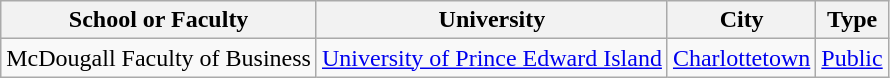<table class="wikitable sortable mw-collapsible mw-collapsed">
<tr>
<th>School or Faculty</th>
<th>University</th>
<th>City</th>
<th>Type</th>
</tr>
<tr>
<td>McDougall Faculty of Business</td>
<td><a href='#'>University of Prince Edward Island</a></td>
<td><a href='#'>Charlottetown</a></td>
<td><a href='#'>Public</a></td>
</tr>
</table>
